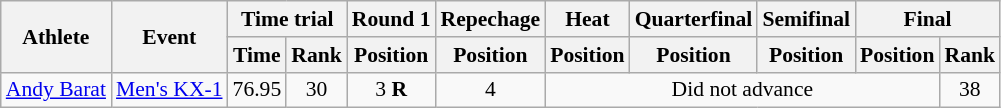<table class=wikitable style=font-size:90%;text-align:center>
<tr>
<th rowspan=2>Athlete</th>
<th rowspan=2>Event</th>
<th colspan=2>Time trial</th>
<th>Round 1</th>
<th>Repechage</th>
<th>Heat</th>
<th>Quarterfinal</th>
<th>Semifinal</th>
<th colspan=2>Final</th>
</tr>
<tr style-font-size:95%>
<th>Time</th>
<th>Rank</th>
<th>Position</th>
<th>Position</th>
<th>Position</th>
<th>Position</th>
<th>Position</th>
<th>Position</th>
<th>Rank</th>
</tr>
<tr>
<td align=left><a href='#'>Andy Barat</a></td>
<td align=left><a href='#'>Men's KX-1</a></td>
<td>76.95</td>
<td>30</td>
<td>3 <strong>R</strong></td>
<td>4</td>
<td colspan=4>Did not advance</td>
<td>38</td>
</tr>
</table>
